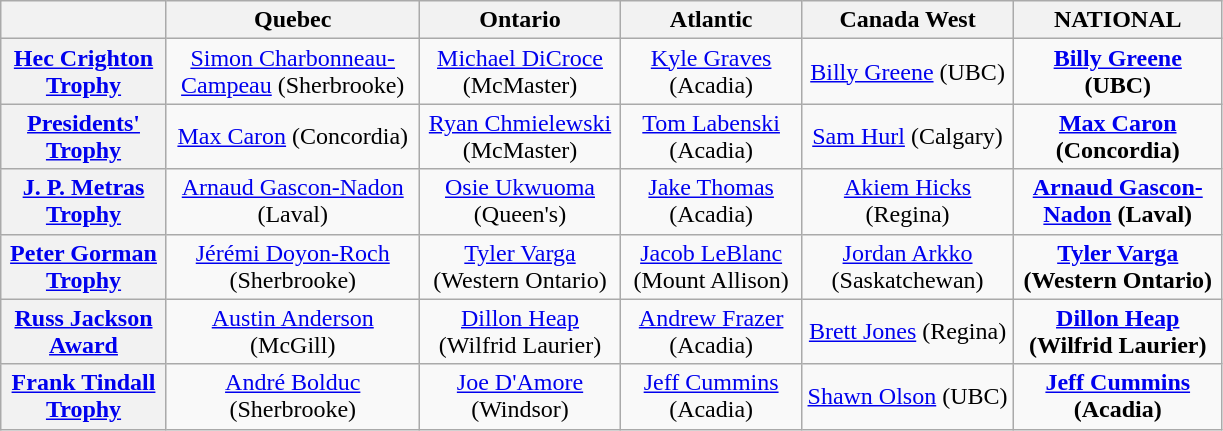<table class="wikitable" style="text-align: center; width: 815px; height: 250px;">
<tr>
<th scope="col"></th>
<th scope="col">Quebec</th>
<th scope="col">Ontario</th>
<th scope="col">Atlantic</th>
<th scope="col">Canada West</th>
<th scope="col">NATIONAL</th>
</tr>
<tr>
<th scope="row"><a href='#'>Hec Crighton Trophy</a></th>
<td><a href='#'>Simon Charbonneau-Campeau</a> (Sherbrooke)</td>
<td><a href='#'>Michael DiCroce</a> (McMaster)</td>
<td><a href='#'>Kyle Graves</a> (Acadia)</td>
<td><a href='#'>Billy Greene</a> (UBC)</td>
<td><strong><a href='#'>Billy Greene</a> (UBC)</strong></td>
</tr>
<tr>
<th scope="row"><a href='#'>Presidents' Trophy</a></th>
<td><a href='#'>Max Caron</a> (Concordia)</td>
<td><a href='#'>Ryan Chmielewski</a> (McMaster)</td>
<td><a href='#'>Tom Labenski</a> (Acadia)</td>
<td><a href='#'>Sam Hurl</a> (Calgary)</td>
<td><strong><a href='#'>Max Caron</a> (Concordia)</strong></td>
</tr>
<tr>
<th scope="row"><a href='#'>J. P. Metras Trophy</a></th>
<td><a href='#'>Arnaud Gascon-Nadon</a> (Laval)</td>
<td><a href='#'>Osie Ukwuoma</a> (Queen's)</td>
<td><a href='#'>Jake Thomas</a> (Acadia)</td>
<td><a href='#'>Akiem Hicks</a> (Regina)</td>
<td><strong><a href='#'>Arnaud Gascon-Nadon</a> (Laval)</strong></td>
</tr>
<tr>
<th scope="row"><a href='#'>Peter Gorman Trophy</a></th>
<td><a href='#'>Jérémi Doyon-Roch</a> (Sherbrooke)</td>
<td><a href='#'>Tyler Varga</a> (Western Ontario)</td>
<td><a href='#'>Jacob LeBlanc</a> (Mount Allison)</td>
<td><a href='#'>Jordan Arkko</a> (Saskatchewan)</td>
<td><strong><a href='#'>Tyler Varga</a> (Western Ontario)</strong></td>
</tr>
<tr>
<th scope="row"><a href='#'>Russ Jackson Award</a></th>
<td><a href='#'>Austin Anderson</a> (McGill)</td>
<td><a href='#'>Dillon Heap</a> (Wilfrid Laurier)</td>
<td><a href='#'>Andrew Frazer</a> (Acadia)</td>
<td><a href='#'>Brett Jones</a> (Regina)</td>
<td><strong><a href='#'>Dillon Heap</a> (Wilfrid Laurier)</strong></td>
</tr>
<tr>
<th scope="row"><a href='#'>Frank Tindall Trophy</a></th>
<td><a href='#'>André Bolduc</a> (Sherbrooke)</td>
<td><a href='#'>Joe D'Amore</a> (Windsor)</td>
<td><a href='#'>Jeff Cummins</a> (Acadia)</td>
<td><a href='#'>Shawn Olson</a> (UBC)</td>
<td><strong><a href='#'>Jeff Cummins</a> (Acadia)</strong></td>
</tr>
</table>
